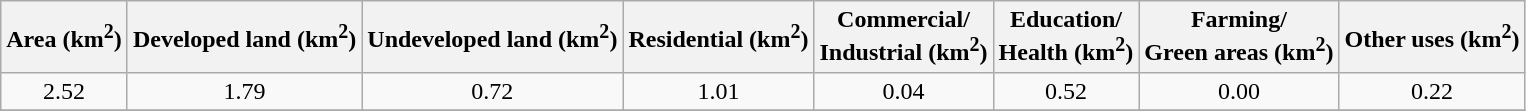<table class="wikitable" style="text-align: center;">
<tr>
<th>Area (km<sup>2</sup>)</th>
<th>Developed land (km<sup>2</sup>)</th>
<th>Undeveloped land (km<sup>2</sup>)</th>
<th>Residential (km<sup>2</sup>)</th>
<th>Commercial/<br> Industrial (km<sup>2</sup>)</th>
<th>Education/<br> Health (km<sup>2</sup>)</th>
<th>Farming/<br> Green areas (km<sup>2</sup>)</th>
<th>Other uses (km<sup>2</sup>)</th>
</tr>
<tr>
<td>2.52</td>
<td>1.79</td>
<td>0.72</td>
<td>1.01</td>
<td>0.04</td>
<td>0.52</td>
<td>0.00</td>
<td>0.22</td>
</tr>
<tr>
</tr>
</table>
